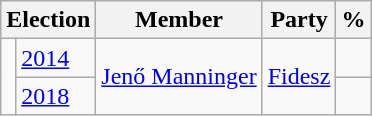<table class=wikitable>
<tr>
<th colspan=2>Election</th>
<th>Member</th>
<th>Party</th>
<th>%</th>
</tr>
<tr>
<td rowspan=2 bgcolor=></td>
<td><a href='#'>2014</a></td>
<td rowspan=2><a href='#'>Jenő Manninger</a></td>
<td rowspan=2><a href='#'>Fidesz</a></td>
<td align=right></td>
</tr>
<tr>
<td><a href='#'>2018</a></td>
<td align=right></td>
</tr>
</table>
